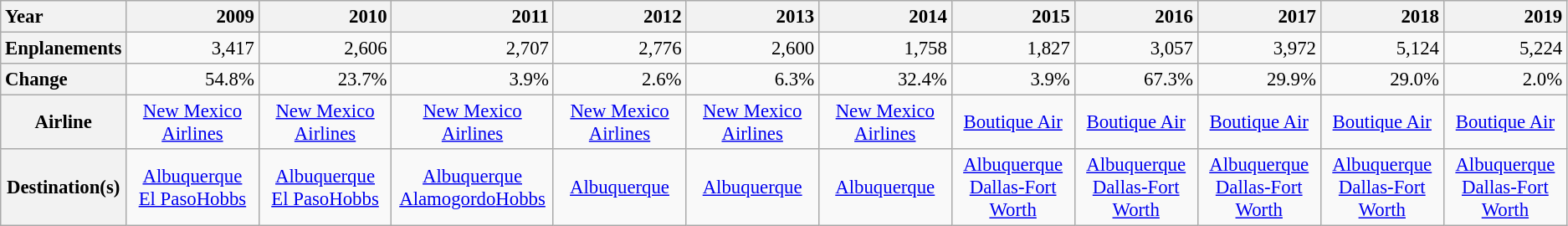<table class="wikitable" style="font-size:95%;">
<tr>
<th style="text-align:left;">Year</th>
<th style="text-align:right;">2009 </th>
<th style="text-align:right;">2010 </th>
<th style="text-align:right;">2011 </th>
<th style="text-align:right;">2012 </th>
<th style="text-align:right;">2013</th>
<th style="text-align:right;">2014</th>
<th style="text-align:right;">2015</th>
<th style="text-align:right;">2016</th>
<th style="text-align:right;">2017</th>
<th style="text-align:right;">2018</th>
<th style="text-align:right;">2019</th>
</tr>
<tr>
<th style="text-align:left;">Enplanements</th>
<td style="text-align:right;">3,417</td>
<td style="text-align:right;">2,606</td>
<td style="text-align:right;">2,707</td>
<td style="text-align:right;">2,776</td>
<td style="text-align:right;">2,600</td>
<td style="text-align:right;">1,758</td>
<td style="text-align:right;">1,827</td>
<td style="text-align:right;">3,057</td>
<td style="text-align:right;">3,972</td>
<td style="text-align:right;">5,124</td>
<td style="text-align:right;">5,224</td>
</tr>
<tr>
<th style="text-align:left;">Change</th>
<td style="text-align:right;">54.8%</td>
<td style="text-align:right;">23.7%</td>
<td style="text-align:right;">3.9%</td>
<td style="text-align:right;">2.6%</td>
<td style="text-align:right;">6.3%</td>
<td style="text-align:right;">32.4%</td>
<td style="text-align:right;">3.9%</td>
<td style="text-align:right;">67.3%</td>
<td style="text-align:right;">29.9%</td>
<td style="text-align:right;">29.0%</td>
<td style="text-align:right;">2.0%</td>
</tr>
<tr>
<th>Airline</th>
<td style="text-align:center;"><a href='#'>New Mexico Airlines</a></td>
<td style="text-align:center;"><a href='#'>New Mexico Airlines</a></td>
<td style="text-align:center;"><a href='#'>New Mexico Airlines</a></td>
<td style="text-align:center;"><a href='#'>New Mexico Airlines</a></td>
<td style="text-align:center;"><a href='#'>New Mexico Airlines</a></td>
<td style="text-align:center;"><a href='#'>New Mexico Airlines</a></td>
<td style="text-align:center;"><a href='#'>Boutique Air</a></td>
<td style="text-align:center;"><a href='#'>Boutique Air</a></td>
<td style="text-align:center;"><a href='#'>Boutique Air</a></td>
<td style="text-align:center;"><a href='#'>Boutique Air</a></td>
<td style="text-align:center;"><a href='#'>Boutique Air</a></td>
</tr>
<tr>
<th>Destination(s)</th>
<td style="text-align:center;"><a href='#'>Albuquerque</a><br><a href='#'>El Paso</a><a href='#'>Hobbs</a></td>
<td style="text-align:center;"><a href='#'>Albuquerque</a><br><a href='#'>El Paso</a><a href='#'>Hobbs</a></td>
<td style="text-align:center;"><a href='#'>Albuquerque</a><br><a href='#'>Alamogordo</a><a href='#'>Hobbs</a></td>
<td style="text-align:center;"><a href='#'>Albuquerque</a></td>
<td style="text-align:center;"><a href='#'>Albuquerque</a></td>
<td style="text-align:center;"><a href='#'>Albuquerque</a></td>
<td style="text-align:center;"><a href='#'>Albuquerque</a><br><a href='#'>Dallas-Fort Worth</a></td>
<td style="text-align:center;"><a href='#'>Albuquerque</a><br><a href='#'>Dallas-Fort Worth</a></td>
<td style="text-align:center;"><a href='#'>Albuquerque</a><br><a href='#'>Dallas-Fort Worth</a></td>
<td style="text-align:center;"><a href='#'>Albuquerque</a><br><a href='#'>Dallas-Fort Worth</a></td>
<td style="text-align:center;"><a href='#'>Albuquerque</a><br><a href='#'>Dallas-Fort Worth</a></td>
</tr>
</table>
